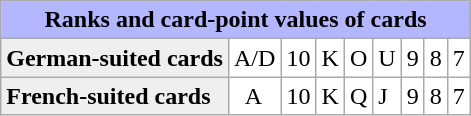<table class="wikitable" align="float:left"  style="background-color:white">
<tr style="background-color:#B3B7FF">
<td colspan="9" align="center"><strong>Ranks and card-point values of cards</strong></td>
</tr>
<tr>
<td style="background:#efefef;"><strong>German-suited cards</strong></td>
<td>A/D</td>
<td>10</td>
<td>K</td>
<td>O</td>
<td>U</td>
<td>9</td>
<td>8</td>
<td>7</td>
</tr>
<tr>
<td style="background:#efefef;"><strong>French-suited cards</strong></td>
<td>  A</td>
<td>10</td>
<td>K</td>
<td>Q</td>
<td>J</td>
<td>9</td>
<td>8</td>
<td>7</td>
</tr>
</table>
